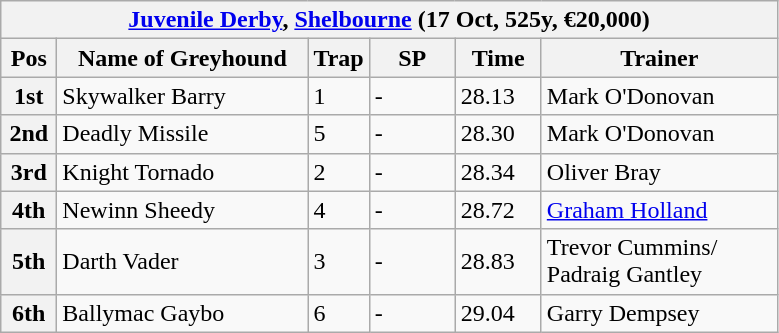<table class="wikitable">
<tr>
<th colspan="6"><a href='#'>Juvenile Derby</a>, <a href='#'>Shelbourne</a> (17 Oct, 525y, €20,000)</th>
</tr>
<tr>
<th width=30>Pos</th>
<th width=160>Name of Greyhound</th>
<th width=30>Trap</th>
<th width=50>SP</th>
<th width=50>Time</th>
<th width=150>Trainer</th>
</tr>
<tr>
<th>1st</th>
<td>Skywalker Barry</td>
<td>1</td>
<td>-</td>
<td>28.13</td>
<td>Mark O'Donovan</td>
</tr>
<tr>
<th>2nd</th>
<td>Deadly Missile</td>
<td>5</td>
<td>-</td>
<td>28.30</td>
<td>Mark O'Donovan</td>
</tr>
<tr>
<th>3rd</th>
<td>Knight Tornado</td>
<td>2</td>
<td>-</td>
<td>28.34</td>
<td>Oliver Bray</td>
</tr>
<tr>
<th>4th</th>
<td>Newinn Sheedy</td>
<td>4</td>
<td>-</td>
<td>28.72</td>
<td><a href='#'>Graham Holland</a></td>
</tr>
<tr>
<th>5th</th>
<td>Darth Vader</td>
<td>3</td>
<td>-</td>
<td>28.83</td>
<td>Trevor Cummins/<br>Padraig Gantley</td>
</tr>
<tr>
<th>6th</th>
<td>Ballymac Gaybo</td>
<td>6</td>
<td>-</td>
<td>29.04</td>
<td>Garry Dempsey</td>
</tr>
</table>
